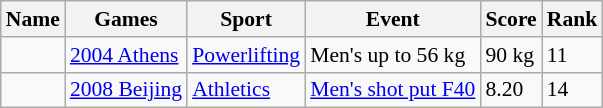<table class="wikitable sortable" style="font-size:90%">
<tr>
<th>Name</th>
<th>Games</th>
<th>Sport</th>
<th>Event</th>
<th>Score</th>
<th>Rank</th>
</tr>
<tr>
<td></td>
<td><a href='#'>2004 Athens</a></td>
<td><a href='#'>Powerlifting</a></td>
<td>Men's up to 56 kg</td>
<td>90 kg</td>
<td>11</td>
</tr>
<tr>
<td></td>
<td><a href='#'>2008 Beijing</a></td>
<td><a href='#'>Athletics</a></td>
<td><a href='#'>Men's shot put F40</a></td>
<td>8.20</td>
<td>14</td>
</tr>
</table>
